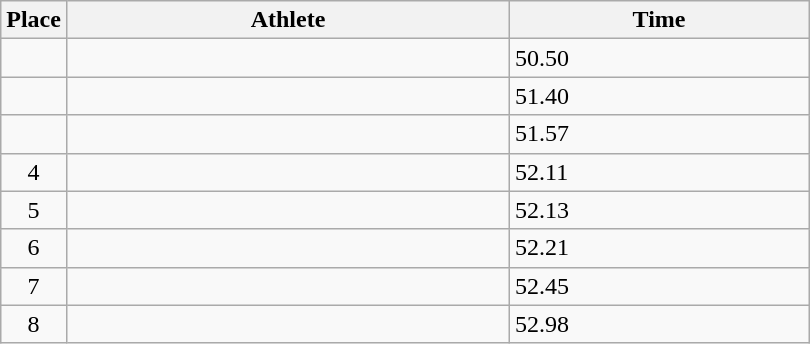<table class=wikitable>
<tr>
<th>Place</th>
<th style="width:18em">Athlete</th>
<th style="width:12em">Time</th>
</tr>
<tr>
<td align=center></td>
<td></td>
<td>50.50 </td>
</tr>
<tr>
<td align=center></td>
<td></td>
<td>51.40</td>
</tr>
<tr>
<td align=center></td>
<td></td>
<td>51.57</td>
</tr>
<tr>
<td align=center>4</td>
<td></td>
<td>52.11</td>
</tr>
<tr>
<td align=center>5</td>
<td></td>
<td>52.13</td>
</tr>
<tr>
<td align=center>6</td>
<td></td>
<td>52.21</td>
</tr>
<tr>
<td align=center>7</td>
<td></td>
<td>52.45</td>
</tr>
<tr>
<td align=center>8</td>
<td></td>
<td>52.98</td>
</tr>
</table>
